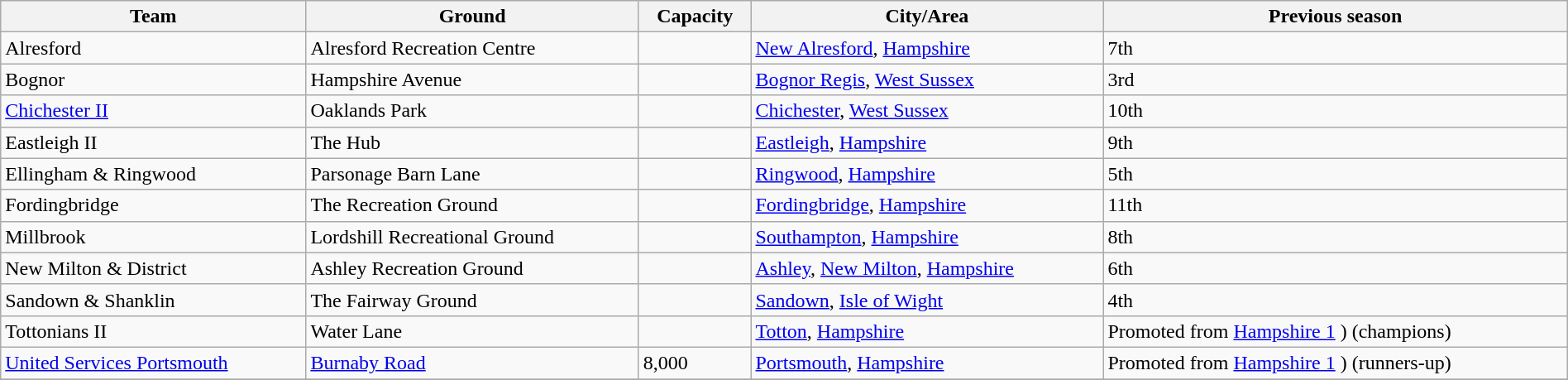<table class="wikitable sortable" width=100%>
<tr>
<th>Team</th>
<th>Ground</th>
<th>Capacity</th>
<th>City/Area</th>
<th>Previous season</th>
</tr>
<tr>
<td>Alresford</td>
<td>Alresford Recreation Centre</td>
<td></td>
<td><a href='#'>New Alresford</a>, <a href='#'>Hampshire</a></td>
<td>7th</td>
</tr>
<tr>
<td>Bognor</td>
<td>Hampshire Avenue</td>
<td></td>
<td><a href='#'>Bognor Regis</a>, <a href='#'>West Sussex</a></td>
<td>3rd</td>
</tr>
<tr>
<td><a href='#'>Chichester II</a></td>
<td>Oaklands Park</td>
<td></td>
<td><a href='#'>Chichester</a>, <a href='#'>West Sussex</a></td>
<td>10th</td>
</tr>
<tr>
<td>Eastleigh II</td>
<td>The Hub</td>
<td></td>
<td><a href='#'>Eastleigh</a>, <a href='#'>Hampshire</a></td>
<td>9th</td>
</tr>
<tr>
<td>Ellingham & Ringwood</td>
<td>Parsonage Barn Lane</td>
<td></td>
<td><a href='#'>Ringwood</a>, <a href='#'>Hampshire</a></td>
<td>5th</td>
</tr>
<tr>
<td>Fordingbridge</td>
<td>The Recreation Ground</td>
<td></td>
<td><a href='#'>Fordingbridge</a>, <a href='#'>Hampshire</a></td>
<td>11th</td>
</tr>
<tr>
<td>Millbrook</td>
<td>Lordshill Recreational Ground</td>
<td></td>
<td><a href='#'>Southampton</a>, <a href='#'>Hampshire</a></td>
<td>8th</td>
</tr>
<tr>
<td>New Milton & District</td>
<td>Ashley Recreation Ground</td>
<td></td>
<td><a href='#'>Ashley</a>, <a href='#'>New Milton</a>, <a href='#'>Hampshire</a></td>
<td>6th</td>
</tr>
<tr>
<td>Sandown & Shanklin</td>
<td>The Fairway Ground</td>
<td></td>
<td><a href='#'>Sandown</a>, <a href='#'>Isle of Wight</a></td>
<td>4th</td>
</tr>
<tr>
<td>Tottonians II</td>
<td>Water Lane</td>
<td></td>
<td><a href='#'>Totton</a>, <a href='#'>Hampshire</a></td>
<td>Promoted from <a href='#'>Hampshire 1</a> ) (champions)</td>
</tr>
<tr>
<td><a href='#'>United Services Portsmouth</a></td>
<td><a href='#'>Burnaby Road</a></td>
<td>8,000</td>
<td><a href='#'>Portsmouth</a>, <a href='#'>Hampshire</a></td>
<td>Promoted from <a href='#'>Hampshire 1</a> ) (runners-up)</td>
</tr>
<tr>
</tr>
</table>
